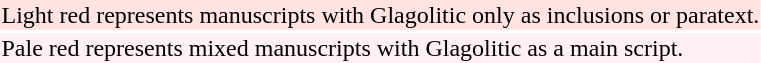<table style="background:transparent">
<tr>
<td bgcolor="MistyRose">Light red represents manuscripts with Glagolitic only as inclusions or paratext.</td>
</tr>
<tr>
<td bgcolor="LavenderBlush">Pale red represents mixed manuscripts with Glagolitic as a main script.</td>
</tr>
</table>
